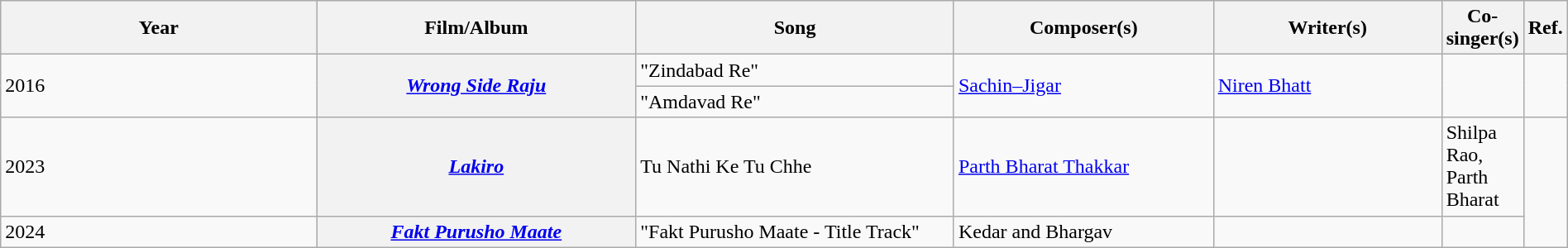<table class="wikitable plainrowheaders" width="100%" textcolor:#000;">
<tr>
<th scope="col" width=21%><strong>Year</strong></th>
<th scope="col" width=21%><strong>Film/Album</strong></th>
<th scope="col" width=21%><strong>Song</strong></th>
<th scope="col" width=17%><strong>Composer(s)</strong></th>
<th scope="col" width=15%><strong>Writer(s)</strong></th>
<th scope="col" width=15%><strong>Co-singer(s)</strong></th>
<th scope="col" width=1%><strong>Ref.</strong></th>
</tr>
<tr>
<td rowspan="2">2016</td>
<th rowspan="2" scope="row"><em><a href='#'>Wrong Side Raju</a></em></th>
<td>"Zindabad Re"</td>
<td rowspan="2"><a href='#'>Sachin–Jigar</a></td>
<td rowspan="2"><a href='#'>Niren Bhatt</a></td>
<td rowspan="2"></td>
<td rowspan="2"></td>
</tr>
<tr>
<td>"Amdavad Re"</td>
</tr>
<tr>
<td>2023</td>
<th><em><a href='#'>Lakiro</a></em></th>
<td>Tu Nathi Ke Tu Chhe</td>
<td><a href='#'>Parth Bharat Thakkar</a></td>
<td></td>
<td>Shilpa Rao, Parth Bharat</td>
</tr>
<tr>
<td>2024</td>
<th><em><a href='#'>Fakt Purusho Maate</a></em></th>
<td>"Fakt Purusho Maate - Title Track"</td>
<td>Kedar and Bhargav</td>
<td></td>
<td></td>
</tr>
</table>
